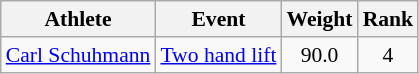<table class="wikitable" style="font-size:90%">
<tr>
<th>Athlete</th>
<th>Event</th>
<th>Weight</th>
<th>Rank</th>
</tr>
<tr>
<td><a href='#'>Carl Schuhmann</a></td>
<td><a href='#'>Two hand lift</a></td>
<td align="center">90.0</td>
<td align="center">4</td>
</tr>
</table>
